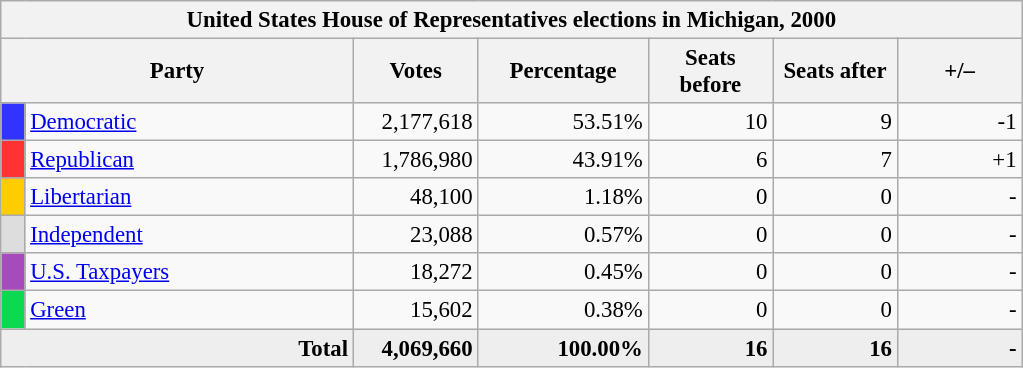<table class="wikitable" style="font-size: 95%;">
<tr>
<th colspan="7">United States House of Representatives elections in Michigan, 2000</th>
</tr>
<tr>
<th colspan=2 style="width: 15em">Party</th>
<th style="width: 5em">Votes</th>
<th style="width: 7em">Percentage</th>
<th style="width: 5em">Seats before</th>
<th style="width: 5em">Seats after</th>
<th style="width: 5em">+/–</th>
</tr>
<tr>
<th style="background-color:#3333FF; width: 3px"></th>
<td style="width: 130px"><a href='#'>Democratic</a></td>
<td align="right">2,177,618</td>
<td align="right">53.51%</td>
<td align="right">10</td>
<td align="right">9</td>
<td align="right">-1</td>
</tr>
<tr>
<th style="background-color:#FF3333; width: 3px"></th>
<td style="width: 130px"><a href='#'>Republican</a></td>
<td align="right">1,786,980</td>
<td align="right">43.91%</td>
<td align="right">6</td>
<td align="right">7</td>
<td align="right">+1</td>
</tr>
<tr>
<th style="background-color:#FFCC00; width: 3px"></th>
<td style="width: 130px"><a href='#'>Libertarian</a></td>
<td align="right">48,100</td>
<td align="right">1.18%</td>
<td align="right">0</td>
<td align="right">0</td>
<td align="right">-</td>
</tr>
<tr>
<th style="background-color:#DDDDDD; width: 3px"></th>
<td style="width: 130px"><a href='#'>Independent</a></td>
<td align="right">23,088</td>
<td align="right">0.57%</td>
<td align="right">0</td>
<td align="right">0</td>
<td align="right">-</td>
</tr>
<tr>
<th style="background-color:#A54CBA; width: 3px"></th>
<td style="width: 130px"><a href='#'>U.S. Taxpayers</a></td>
<td align="right">18,272</td>
<td align="right">0.45%</td>
<td align="right">0</td>
<td align="right">0</td>
<td align="right">-</td>
</tr>
<tr>
<th style="background-color:#0BDA51; width: 3px"></th>
<td style="width: 130px"><a href='#'>Green</a></td>
<td align="right">15,602</td>
<td align="right">0.38%</td>
<td align="right">0</td>
<td align="right">0</td>
<td align="right">-</td>
</tr>
<tr bgcolor="#EEEEEE">
<td colspan="2" align="right"><strong>Total</strong></td>
<td align="right"><strong>4,069,660</strong></td>
<td align="right"><strong>100.00%</strong></td>
<td align="right"><strong>16</strong></td>
<td align="right"><strong>16</strong></td>
<td align="right"><strong>-</strong></td>
</tr>
</table>
